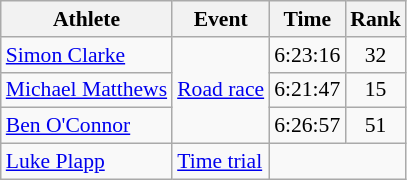<table class=wikitable style=font-size:90%;text-align:center>
<tr>
<th>Athlete</th>
<th>Event</th>
<th>Time</th>
<th>Rank</th>
</tr>
<tr>
<td align=left><a href='#'>Simon Clarke</a></td>
<td align=left rowspan=3><a href='#'>Road race</a></td>
<td>6:23:16</td>
<td>32</td>
</tr>
<tr>
<td align=left><a href='#'>Michael Matthews</a></td>
<td>6:21:47</td>
<td>15</td>
</tr>
<tr>
<td align=left><a href='#'>Ben O'Connor</a></td>
<td>6:26:57</td>
<td>51</td>
</tr>
<tr>
<td align=left><a href='#'>Luke Plapp</a></td>
<td align=left><a href='#'>Time trial</a></td>
<td colspan=2></td>
</tr>
</table>
